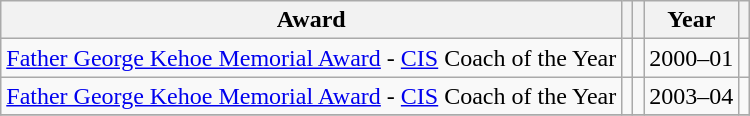<table class="wikitable">
<tr>
<th>Award</th>
<th></th>
<th></th>
<th>Year</th>
<th></th>
</tr>
<tr>
<td><a href='#'>Father George Kehoe Memorial Award</a> - <a href='#'>CIS</a> Coach of the Year</td>
<td></td>
<td></td>
<td>2000–01</td>
<td></td>
</tr>
<tr>
<td><a href='#'>Father George Kehoe Memorial Award</a> - <a href='#'>CIS</a> Coach of the Year</td>
<td></td>
<td></td>
<td>2003–04</td>
<td></td>
</tr>
<tr>
</tr>
</table>
